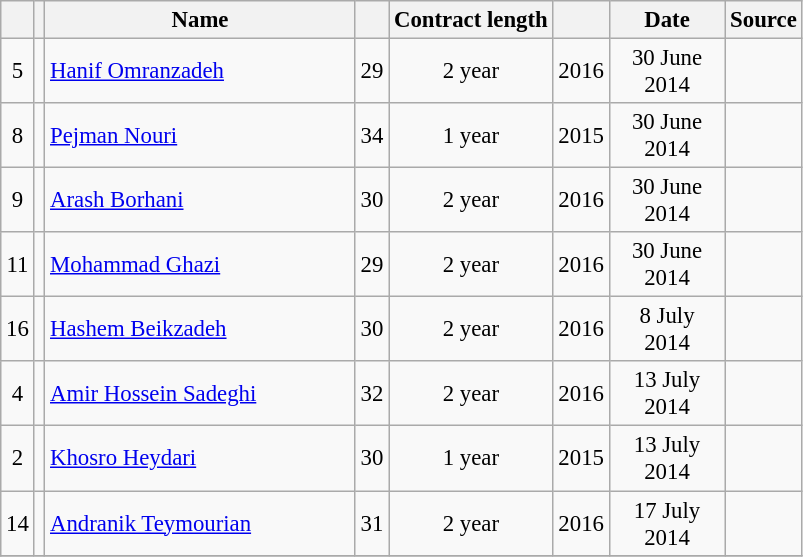<table class="wikitable plainrowheaders sortable" style="font-size:95%">
<tr>
<th></th>
<th></th>
<th scope="col" style="width:200px;">Name</th>
<th></th>
<th>Contract length</th>
<th></th>
<th scope="col" style="width:70px;">Date</th>
<th>Source</th>
</tr>
<tr>
<td align=center>5</td>
<td align=center></td>
<td> <a href='#'>Hanif Omranzadeh</a></td>
<td align=center>29</td>
<td align=center>2 year</td>
<td align=center>2016</td>
<td align=center>30 June 2014</td>
<td></td>
</tr>
<tr>
<td align=center>8</td>
<td align=center></td>
<td> <a href='#'>Pejman Nouri</a></td>
<td align=center>34</td>
<td align=center>1 year</td>
<td align=center>2015</td>
<td align=center>30 June 2014</td>
<td></td>
</tr>
<tr>
<td align=center>9</td>
<td align=center></td>
<td> <a href='#'>Arash Borhani</a></td>
<td align=center>30</td>
<td align=center>2 year</td>
<td align=center>2016</td>
<td align=center>30 June 2014</td>
<td></td>
</tr>
<tr>
<td align=center>11</td>
<td align=center></td>
<td> <a href='#'>Mohammad Ghazi</a></td>
<td align=center>29</td>
<td align=center>2 year</td>
<td align=center>2016</td>
<td align=center>30 June 2014</td>
<td></td>
</tr>
<tr>
<td align=center>16</td>
<td align=center></td>
<td> <a href='#'>Hashem Beikzadeh</a></td>
<td align=center>30</td>
<td align=center>2 year</td>
<td align=center>2016</td>
<td align=center>8 July 2014</td>
<td></td>
</tr>
<tr>
<td align=center>4</td>
<td align=center></td>
<td> <a href='#'>Amir Hossein Sadeghi</a></td>
<td align=center>32</td>
<td align=center>2 year</td>
<td align=center>2016</td>
<td align=center>13 July 2014</td>
<td></td>
</tr>
<tr>
<td align=center>2</td>
<td align=center></td>
<td> <a href='#'>Khosro Heydari</a></td>
<td align=center>30</td>
<td align=center>1 year</td>
<td align=center>2015</td>
<td align=center>13 July 2014</td>
<td></td>
</tr>
<tr>
<td align=center>14</td>
<td align=center></td>
<td> <a href='#'>Andranik Teymourian</a></td>
<td align=center>31</td>
<td align=center>2 year</td>
<td align=center>2016</td>
<td align=center>17 July 2014</td>
<td></td>
</tr>
<tr>
</tr>
</table>
